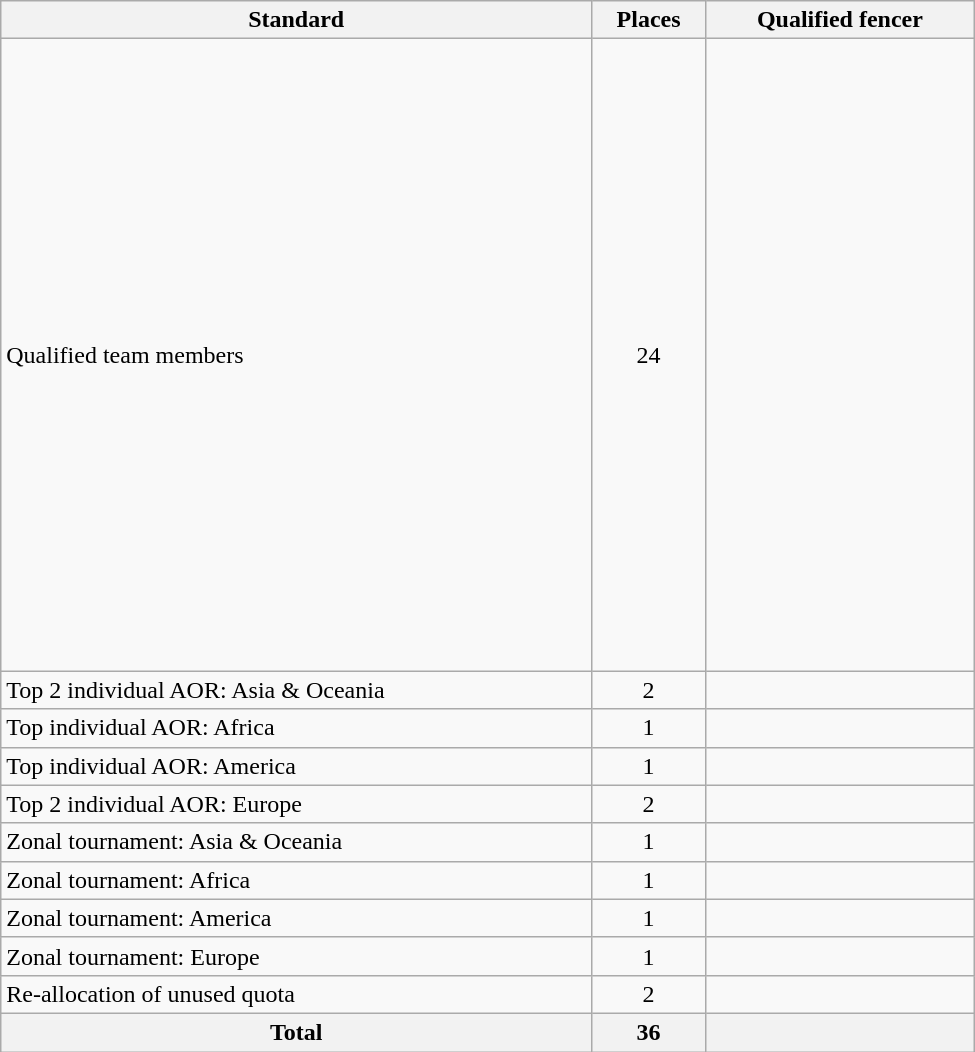<table class="wikitable" width=650>
<tr>
<th>Standard</th>
<th>Places</th>
<th>Qualified fencer</th>
</tr>
<tr>
<td>Qualified team members</td>
<td align=center>24</td>
<td><br><br><br><br><br><br><br><br><br><br><br><br><br><br><br><br><br><br><br><br><br><br><br></td>
</tr>
<tr>
<td>Top 2 individual AOR: Asia & Oceania</td>
<td align=center>2</td>
<td><br></td>
</tr>
<tr>
<td>Top individual AOR: Africa</td>
<td align=center>1</td>
<td><br></td>
</tr>
<tr>
<td>Top individual AOR: America</td>
<td align=center>1</td>
<td><br></td>
</tr>
<tr>
<td>Top 2 individual AOR: Europe</td>
<td align=center>2</td>
<td><br></td>
</tr>
<tr>
<td>Zonal tournament: Asia & Oceania</td>
<td align=center>1</td>
<td></td>
</tr>
<tr>
<td>Zonal tournament: Africa</td>
<td align=center>1</td>
<td></td>
</tr>
<tr>
<td>Zonal tournament: America</td>
<td align=center>1</td>
<td></td>
</tr>
<tr>
<td>Zonal tournament: Europe</td>
<td align=center>1</td>
<td></td>
</tr>
<tr>
<td>Re-allocation of unused quota</td>
<td align=center>2</td>
<td><br></td>
</tr>
<tr>
<th>Total</th>
<th>36</th>
<th></th>
</tr>
</table>
